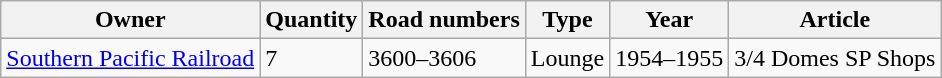<table class="wikitable sortable">
<tr>
<th>Owner</th>
<th>Quantity</th>
<th>Road numbers</th>
<th>Type</th>
<th>Year</th>
<th>Article</th>
</tr>
<tr>
<td><a href='#'>Southern Pacific Railroad</a></td>
<td>7</td>
<td>3600–3606</td>
<td>Lounge</td>
<td>1954–1955</td>
<td>3/4 Domes SP Shops</td>
</tr>
</table>
